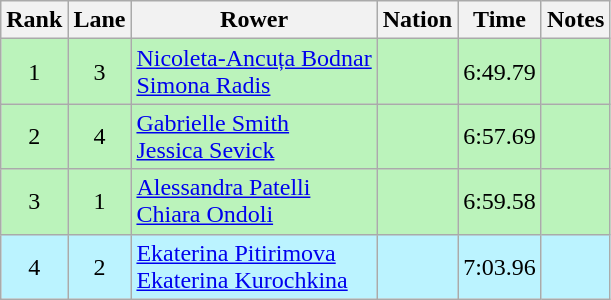<table class="wikitable sortable" style="text-align:center">
<tr>
<th>Rank</th>
<th>Lane</th>
<th>Rower</th>
<th>Nation</th>
<th>Time</th>
<th>Notes</th>
</tr>
<tr bgcolor=bbf3bb>
<td>1</td>
<td>3</td>
<td align="left"><a href='#'>Nicoleta-Ancuța Bodnar</a><br><a href='#'>Simona Radis</a></td>
<td align="left"></td>
<td>6:49.79</td>
<td></td>
</tr>
<tr bgcolor=bbf3bb>
<td>2</td>
<td>4</td>
<td align="left"><a href='#'>Gabrielle Smith</a><br><a href='#'>Jessica Sevick</a></td>
<td align="left"></td>
<td>6:57.69</td>
<td></td>
</tr>
<tr bgcolor=bbf3bb>
<td>3</td>
<td>1</td>
<td align="left"><a href='#'>Alessandra Patelli</a><br><a href='#'>Chiara Ondoli</a></td>
<td align="left"></td>
<td>6:59.58</td>
<td></td>
</tr>
<tr bgcolor=bbf3ff>
<td>4</td>
<td>2</td>
<td align="left"><a href='#'>Ekaterina Pitirimova</a><br><a href='#'>Ekaterina Kurochkina</a></td>
<td align="left"></td>
<td>7:03.96</td>
<td></td>
</tr>
</table>
